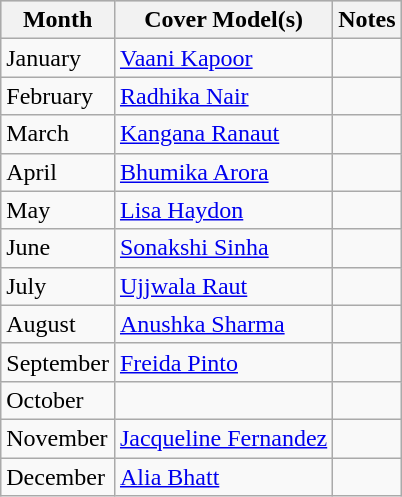<table class="wikitable">
<tr style="background:#ccc; text-align:center;">
<th>Month</th>
<th>Cover Model(s)</th>
<th>Notes</th>
</tr>
<tr>
<td>January</td>
<td><a href='#'>Vaani Kapoor</a></td>
<td></td>
</tr>
<tr>
<td>February</td>
<td><a href='#'>Radhika Nair</a></td>
<td></td>
</tr>
<tr>
<td>March</td>
<td><a href='#'>Kangana Ranaut</a></td>
<td></td>
</tr>
<tr>
<td>April</td>
<td><a href='#'>Bhumika Arora</a></td>
<td></td>
</tr>
<tr>
<td>May</td>
<td><a href='#'>Lisa Haydon</a></td>
<td></td>
</tr>
<tr>
<td>June</td>
<td><a href='#'>Sonakshi Sinha</a></td>
<td></td>
</tr>
<tr>
<td>July</td>
<td><a href='#'>Ujjwala Raut</a></td>
<td></td>
</tr>
<tr>
<td>August</td>
<td><a href='#'>Anushka Sharma</a></td>
<td></td>
</tr>
<tr>
<td>September</td>
<td><a href='#'>Freida Pinto</a></td>
<td></td>
</tr>
<tr>
<td>October</td>
<td></td>
<td></td>
</tr>
<tr>
<td>November</td>
<td><a href='#'>Jacqueline Fernandez</a></td>
<td></td>
</tr>
<tr>
<td>December</td>
<td><a href='#'>Alia Bhatt</a></td>
<td></td>
</tr>
</table>
